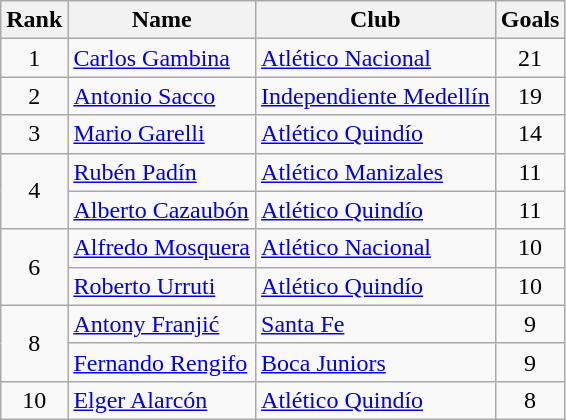<table class="wikitable">
<tr>
<th>Rank</th>
<th>Name</th>
<th>Club</th>
<th>Goals</th>
</tr>
<tr>
<td align=center>1</td>
<td> <a href='#'>Carlos Gambina</a></td>
<td><a href='#'>Atlético Nacional</a></td>
<td align=center>21</td>
</tr>
<tr>
<td align=center>2</td>
<td> <a href='#'>Antonio Sacco</a></td>
<td><a href='#'>Independiente Medellín</a></td>
<td align=center>19</td>
</tr>
<tr>
<td align=center>3</td>
<td> <a href='#'>Mario Garelli</a></td>
<td><a href='#'>Atlético Quindío</a></td>
<td align=center>14</td>
</tr>
<tr>
<td rowspan=2 align=center>4</td>
<td> <a href='#'>Rubén Padín</a></td>
<td><a href='#'>Atlético Manizales</a></td>
<td align=center>11</td>
</tr>
<tr>
<td> <a href='#'>Alberto Cazaubón</a></td>
<td><a href='#'>Atlético Quindío</a></td>
<td align=center>11</td>
</tr>
<tr>
<td rowspan=2 align=center>6</td>
<td> <a href='#'>Alfredo Mosquera</a></td>
<td><a href='#'>Atlético Nacional</a></td>
<td align=center>10</td>
</tr>
<tr>
<td> <a href='#'>Roberto Urruti</a></td>
<td><a href='#'>Atlético Quindío</a></td>
<td align=center>10</td>
</tr>
<tr>
<td rowspan=2 align=center>8</td>
<td> <a href='#'>Antony Franjić</a></td>
<td><a href='#'>Santa Fe</a></td>
<td align=center>9</td>
</tr>
<tr>
<td> <a href='#'>Fernando Rengifo</a></td>
<td><a href='#'>Boca Juniors</a></td>
<td align=center>9</td>
</tr>
<tr>
<td align=center>10</td>
<td> <a href='#'>Elger Alarcón</a></td>
<td><a href='#'>Atlético Quindío</a></td>
<td align=center>8</td>
</tr>
</table>
